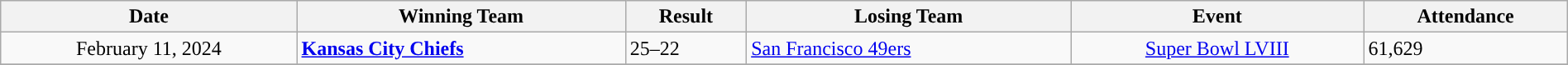<table class="wikitable" style="text-align:left; width:100%;" style="text-align:center">
<tr>
<th style="text-align:center;">Date</th>
<th style="text-align:center;">Winning Team</th>
<th style="text-align:center;">Result</th>
<th style="text-align:center;">Losing Team</th>
<th style="text-align:center;">Event</th>
<th style="text-align:center;">Attendance</th>
</tr>
<tr>
<td style="text-align:center;">February 11, 2024</td>
<td><strong><a href='#'>Kansas City Chiefs</a></strong></td>
<td>25–22 </td>
<td><a href='#'>San Francisco 49ers</a></td>
<td style="text-align:center; "><a href='#'>Super Bowl LVIII</a></td>
<td>61,629</td>
</tr>
<tr>
</tr>
</table>
